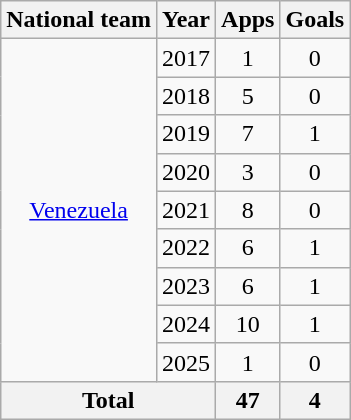<table class="wikitable" style="text-align:center">
<tr>
<th>National team</th>
<th>Year</th>
<th>Apps</th>
<th>Goals</th>
</tr>
<tr>
<td rowspan="9"><a href='#'>Venezuela</a></td>
<td>2017</td>
<td>1</td>
<td>0</td>
</tr>
<tr>
<td>2018</td>
<td>5</td>
<td>0</td>
</tr>
<tr>
<td>2019</td>
<td>7</td>
<td>1</td>
</tr>
<tr>
<td>2020</td>
<td>3</td>
<td>0</td>
</tr>
<tr>
<td>2021</td>
<td>8</td>
<td>0</td>
</tr>
<tr>
<td>2022</td>
<td>6</td>
<td>1</td>
</tr>
<tr>
<td>2023</td>
<td>6</td>
<td>1</td>
</tr>
<tr>
<td>2024</td>
<td>10</td>
<td>1</td>
</tr>
<tr>
<td>2025</td>
<td>1</td>
<td>0</td>
</tr>
<tr>
<th colspan="2">Total</th>
<th>47</th>
<th>4</th>
</tr>
</table>
